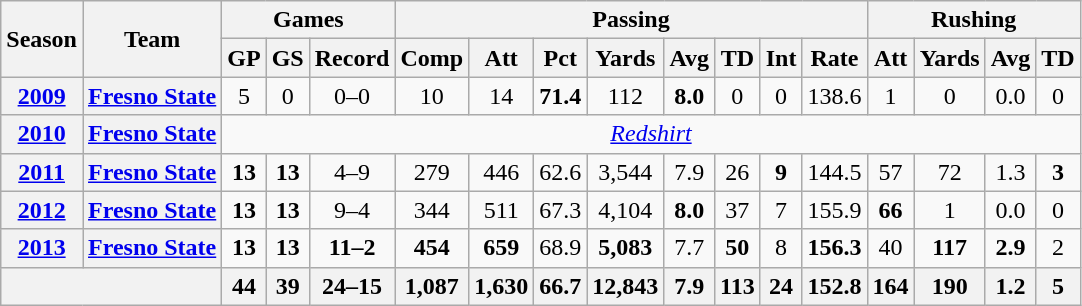<table class="wikitable" style="text-align:center;">
<tr>
<th rowspan="2">Season</th>
<th rowspan="2">Team</th>
<th colspan="3">Games</th>
<th colspan="8">Passing</th>
<th colspan="5">Rushing</th>
</tr>
<tr>
<th>GP</th>
<th>GS</th>
<th>Record</th>
<th>Comp</th>
<th>Att</th>
<th>Pct</th>
<th>Yards</th>
<th>Avg</th>
<th>TD</th>
<th>Int</th>
<th>Rate</th>
<th>Att</th>
<th>Yards</th>
<th>Avg</th>
<th>TD</th>
</tr>
<tr>
<th><a href='#'>2009</a></th>
<th><a href='#'>Fresno State</a></th>
<td>5</td>
<td>0</td>
<td>0–0</td>
<td>10</td>
<td>14</td>
<td><strong>71.4</strong></td>
<td>112</td>
<td><strong>8.0</strong></td>
<td>0</td>
<td>0</td>
<td>138.6</td>
<td>1</td>
<td>0</td>
<td>0.0</td>
<td>0</td>
</tr>
<tr>
<th><a href='#'>2010</a></th>
<th><a href='#'>Fresno State</a></th>
<td colspan="15"><em><a href='#'>Redshirt</a> </em></td>
</tr>
<tr>
<th><a href='#'>2011</a></th>
<th><a href='#'>Fresno State</a></th>
<td><strong>13</strong></td>
<td><strong>13</strong></td>
<td>4–9</td>
<td>279</td>
<td>446</td>
<td>62.6</td>
<td>3,544</td>
<td>7.9</td>
<td>26</td>
<td><strong>9</strong></td>
<td>144.5</td>
<td>57</td>
<td>72</td>
<td>1.3</td>
<td><strong>3</strong></td>
</tr>
<tr>
<th><a href='#'>2012</a></th>
<th><a href='#'>Fresno State</a></th>
<td><strong>13</strong></td>
<td><strong>13</strong></td>
<td>9–4</td>
<td>344</td>
<td>511</td>
<td>67.3</td>
<td>4,104</td>
<td><strong>8.0</strong></td>
<td>37</td>
<td>7</td>
<td>155.9</td>
<td><strong>66</strong></td>
<td>1</td>
<td>0.0</td>
<td>0</td>
</tr>
<tr>
<th><a href='#'>2013</a></th>
<th><a href='#'>Fresno State</a></th>
<td><strong>13</strong></td>
<td><strong>13</strong></td>
<td><strong>11–2</strong></td>
<td><strong>454</strong></td>
<td><strong>659</strong></td>
<td>68.9</td>
<td><strong>5,083</strong></td>
<td>7.7</td>
<td><strong>50</strong></td>
<td>8</td>
<td><strong>156.3</strong></td>
<td>40</td>
<td><strong>117</strong></td>
<td><strong>2.9</strong></td>
<td>2</td>
</tr>
<tr>
<th colspan="2"></th>
<th>44</th>
<th>39</th>
<th>24–15</th>
<th>1,087</th>
<th>1,630</th>
<th>66.7</th>
<th>12,843</th>
<th>7.9</th>
<th>113</th>
<th>24</th>
<th>152.8</th>
<th>164</th>
<th>190</th>
<th>1.2</th>
<th>5</th>
</tr>
</table>
